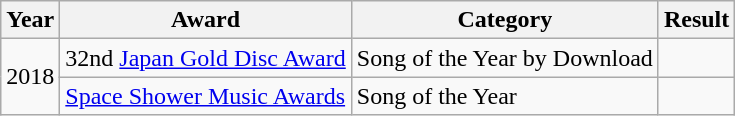<table class="wikitable">
<tr>
<th>Year</th>
<th>Award</th>
<th>Category</th>
<th>Result</th>
</tr>
<tr>
<td rowspan="2">2018</td>
<td>32nd <a href='#'>Japan Gold Disc Award</a></td>
<td>Song of the Year by Download</td>
<td></td>
</tr>
<tr>
<td><a href='#'>Space Shower Music Awards</a></td>
<td>Song of the Year</td>
<td></td>
</tr>
</table>
